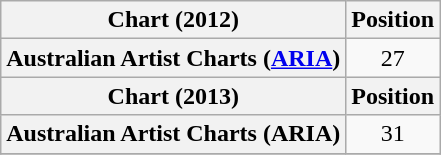<table class="wikitable plainrowheaders" style="text-align:center">
<tr>
<th scope="col">Chart (2012)</th>
<th scope="col">Position</th>
</tr>
<tr>
<th scope="row">Australian Artist Charts (<a href='#'>ARIA</a>) </th>
<td>27</td>
</tr>
<tr>
<th scope="col">Chart (2013)</th>
<th scope="col">Position</th>
</tr>
<tr>
<th scope="row">Australian Artist Charts (ARIA) </th>
<td>31</td>
</tr>
<tr>
</tr>
</table>
